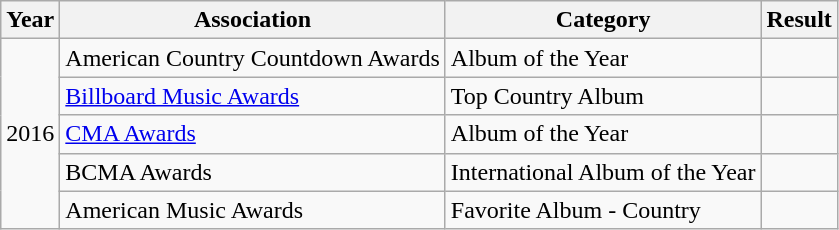<table class="wikitable plainrowheaders">
<tr>
<th>Year</th>
<th>Association</th>
<th>Category</th>
<th>Result</th>
</tr>
<tr>
<td rowspan="5">2016</td>
<td>American Country Countdown Awards</td>
<td>Album of the Year</td>
<td></td>
</tr>
<tr>
<td><a href='#'>Billboard Music Awards</a></td>
<td>Top Country Album</td>
<td></td>
</tr>
<tr>
<td><a href='#'>CMA Awards</a></td>
<td>Album of the Year</td>
<td></td>
</tr>
<tr>
<td>BCMA Awards</td>
<td>International Album of the Year</td>
<td></td>
</tr>
<tr>
<td>American Music Awards</td>
<td>Favorite Album - Country</td>
<td></td>
</tr>
</table>
